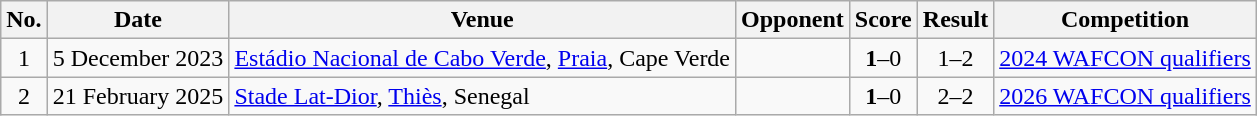<table class="wikitable sortable">
<tr>
<th scope="col">No.</th>
<th scope="col">Date</th>
<th scope="col">Venue</th>
<th scope="col">Opponent</th>
<th scope="col">Score</th>
<th scope="col">Result</th>
<th scope="col">Competition</th>
</tr>
<tr>
<td align="center">1</td>
<td>5 December 2023</td>
<td><a href='#'>Estádio Nacional de Cabo Verde</a>, <a href='#'>Praia</a>, Cape Verde</td>
<td></td>
<td align="center"><strong>1</strong>–0</td>
<td align="center">1–2</td>
<td><a href='#'>2024 WAFCON qualifiers</a></td>
</tr>
<tr>
<td align="center">2</td>
<td>21 February 2025</td>
<td><a href='#'>Stade Lat-Dior</a>, <a href='#'>Thiès</a>, Senegal</td>
<td></td>
<td align="center"><strong>1</strong>–0</td>
<td align="center">2–2</td>
<td><a href='#'>2026 WAFCON qualifiers</a></td>
</tr>
</table>
